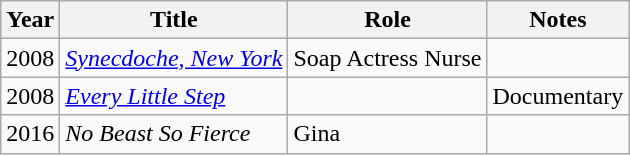<table class="wikitable sortable">
<tr>
<th>Year</th>
<th>Title</th>
<th>Role</th>
<th>Notes</th>
</tr>
<tr>
<td>2008</td>
<td><em><a href='#'>Synecdoche, New York</a></em></td>
<td>Soap Actress Nurse</td>
<td></td>
</tr>
<tr>
<td>2008</td>
<td><a href='#'><em>Every Little Step</em></a></td>
<td></td>
<td>Documentary</td>
</tr>
<tr>
<td>2016</td>
<td><em>No Beast So Fierce</em></td>
<td>Gina</td>
<td></td>
</tr>
</table>
